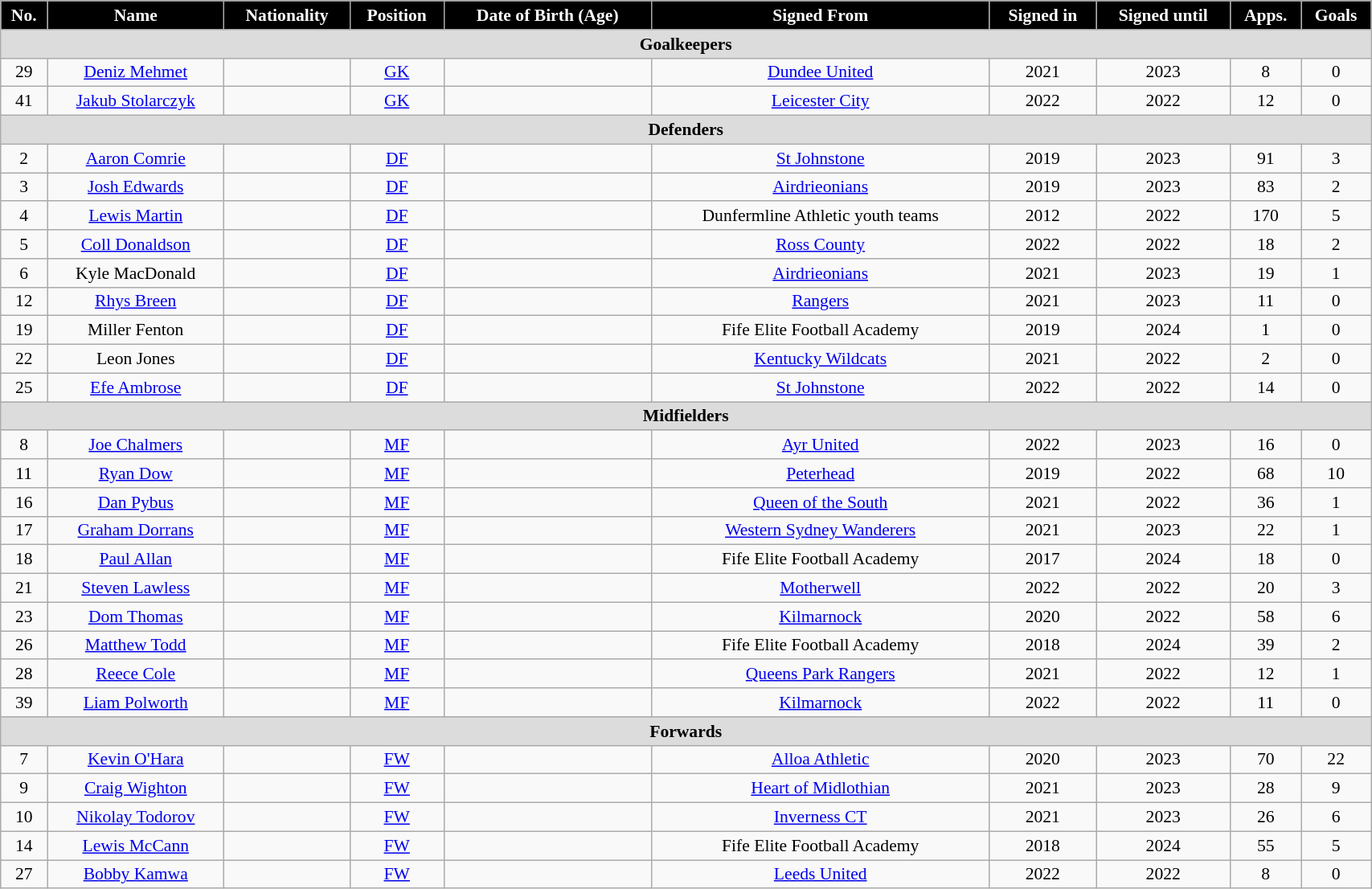<table class="wikitable"  style="text-align:center; font-size:90%; width:90%;">
<tr>
<th style="background:#000000; color:white; text-align:center;">No.</th>
<th style="background:#000000; color:white; text-align:center;">Name</th>
<th style="background:#000000; color:white; text-align:center;">Nationality</th>
<th style="background:#000000; color:white; text-align:center;">Position</th>
<th style="background:#000000; color:white; text-align:center;">Date of Birth (Age)</th>
<th style="background:#000000; color:white; text-align:center;">Signed From</th>
<th style="background:#000000; color:white; text-align:center;">Signed in</th>
<th style="background:#000000; color:white; text-align:center;">Signed until</th>
<th style="background:#000000; color:white; text-align:center;">Apps.</th>
<th style="background:#000000; color:white; te13xt-align:center;">Goals</th>
</tr>
<tr>
<th colspan="10" style="background:#dcdcdc; text-align:center;">Goalkeepers</th>
</tr>
<tr>
<td>29</td>
<td><a href='#'>Deniz Mehmet</a></td>
<td></td>
<td><a href='#'>GK</a></td>
<td></td>
<td><a href='#'>Dundee United</a></td>
<td>2021</td>
<td>2023</td>
<td>8</td>
<td>0</td>
</tr>
<tr>
<td>41</td>
<td><a href='#'>Jakub Stolarczyk</a></td>
<td></td>
<td><a href='#'>GK</a></td>
<td></td>
<td> <a href='#'>Leicester City</a></td>
<td>2022</td>
<td>2022</td>
<td>12</td>
<td>0</td>
</tr>
<tr>
<th colspan="10" style="background:#dcdcdc; text-align:center;">Defenders</th>
</tr>
<tr>
<td>2</td>
<td><a href='#'>Aaron Comrie</a></td>
<td></td>
<td><a href='#'>DF</a></td>
<td></td>
<td><a href='#'>St Johnstone</a></td>
<td>2019</td>
<td>2023</td>
<td>91</td>
<td>3</td>
</tr>
<tr>
<td>3</td>
<td><a href='#'>Josh Edwards</a></td>
<td></td>
<td><a href='#'>DF</a></td>
<td></td>
<td><a href='#'>Airdrieonians</a></td>
<td>2019</td>
<td>2023</td>
<td>83</td>
<td>2</td>
</tr>
<tr>
<td>4</td>
<td><a href='#'>Lewis Martin</a></td>
<td></td>
<td><a href='#'>DF</a></td>
<td></td>
<td>Dunfermline Athletic youth teams</td>
<td>2012</td>
<td>2022</td>
<td>170</td>
<td>5</td>
</tr>
<tr>
<td>5</td>
<td><a href='#'>Coll Donaldson</a></td>
<td></td>
<td><a href='#'>DF</a></td>
<td></td>
<td><a href='#'>Ross County</a></td>
<td>2022</td>
<td>2022</td>
<td>18</td>
<td>2</td>
</tr>
<tr>
<td>6</td>
<td>Kyle MacDonald</td>
<td></td>
<td><a href='#'>DF</a></td>
<td></td>
<td><a href='#'>Airdrieonians</a></td>
<td>2021</td>
<td>2023</td>
<td>19</td>
<td>1</td>
</tr>
<tr>
<td>12</td>
<td><a href='#'>Rhys Breen</a></td>
<td></td>
<td><a href='#'>DF</a></td>
<td></td>
<td><a href='#'>Rangers</a></td>
<td>2021</td>
<td>2023</td>
<td>11</td>
<td>0</td>
</tr>
<tr>
<td>19</td>
<td>Miller Fenton</td>
<td></td>
<td><a href='#'>DF</a></td>
<td></td>
<td>Fife Elite Football Academy</td>
<td>2019</td>
<td>2024</td>
<td>1</td>
<td>0</td>
</tr>
<tr>
<td>22</td>
<td>Leon Jones</td>
<td></td>
<td><a href='#'>DF</a></td>
<td></td>
<td> <a href='#'>Kentucky Wildcats</a></td>
<td>2021</td>
<td>2022</td>
<td>2</td>
<td>0</td>
</tr>
<tr>
<td>25</td>
<td><a href='#'>Efe Ambrose</a></td>
<td></td>
<td><a href='#'>DF</a></td>
<td></td>
<td><a href='#'>St Johnstone</a></td>
<td>2022</td>
<td>2022</td>
<td>14</td>
<td>0</td>
</tr>
<tr>
<th colspan="10" style="background:#dcdcdc; text-align:center;">Midfielders</th>
</tr>
<tr>
<td>8</td>
<td><a href='#'>Joe Chalmers</a></td>
<td></td>
<td><a href='#'>MF</a></td>
<td></td>
<td><a href='#'>Ayr United</a></td>
<td>2022</td>
<td>2023</td>
<td>16</td>
<td>0</td>
</tr>
<tr>
<td>11</td>
<td><a href='#'>Ryan Dow</a></td>
<td></td>
<td><a href='#'>MF</a></td>
<td></td>
<td><a href='#'>Peterhead</a></td>
<td>2019</td>
<td>2022</td>
<td>68</td>
<td>10</td>
</tr>
<tr>
<td>16</td>
<td><a href='#'>Dan Pybus</a></td>
<td></td>
<td><a href='#'>MF</a></td>
<td></td>
<td><a href='#'>Queen of the South</a></td>
<td>2021</td>
<td>2022</td>
<td>36</td>
<td>1</td>
</tr>
<tr>
<td>17</td>
<td><a href='#'>Graham Dorrans</a></td>
<td></td>
<td><a href='#'>MF</a></td>
<td></td>
<td> <a href='#'>Western Sydney Wanderers</a></td>
<td>2021</td>
<td>2023</td>
<td>22</td>
<td>1</td>
</tr>
<tr>
<td>18</td>
<td><a href='#'>Paul Allan</a></td>
<td></td>
<td><a href='#'>MF</a></td>
<td></td>
<td>Fife Elite Football Academy</td>
<td>2017</td>
<td>2024</td>
<td>18</td>
<td>0</td>
</tr>
<tr>
<td>21</td>
<td><a href='#'>Steven Lawless</a></td>
<td></td>
<td><a href='#'>MF</a></td>
<td></td>
<td><a href='#'>Motherwell</a></td>
<td>2022</td>
<td>2022</td>
<td>20</td>
<td>3</td>
</tr>
<tr>
<td>23</td>
<td><a href='#'>Dom Thomas</a></td>
<td></td>
<td><a href='#'>MF</a></td>
<td></td>
<td><a href='#'>Kilmarnock</a></td>
<td>2020</td>
<td>2022</td>
<td>58</td>
<td>6</td>
</tr>
<tr>
<td>26</td>
<td><a href='#'>Matthew Todd</a></td>
<td></td>
<td><a href='#'>MF</a></td>
<td></td>
<td>Fife Elite Football Academy</td>
<td>2018</td>
<td>2024</td>
<td>39</td>
<td>2</td>
</tr>
<tr>
<td>28</td>
<td><a href='#'>Reece Cole</a></td>
<td></td>
<td><a href='#'>MF</a></td>
<td></td>
<td> <a href='#'>Queens Park Rangers</a></td>
<td>2021</td>
<td>2022</td>
<td>12</td>
<td>1</td>
</tr>
<tr>
<td>39</td>
<td><a href='#'>Liam Polworth</a></td>
<td></td>
<td><a href='#'>MF</a></td>
<td></td>
<td><a href='#'>Kilmarnock</a></td>
<td>2022</td>
<td>2022</td>
<td>11</td>
<td>0</td>
</tr>
<tr>
<th colspan="10" style="background:#dcdcdc; text-align:center;"><strong>Forwards</strong></th>
</tr>
<tr>
<td>7</td>
<td><a href='#'>Kevin O'Hara</a></td>
<td></td>
<td><a href='#'>FW</a></td>
<td></td>
<td><a href='#'>Alloa Athletic</a></td>
<td>2020</td>
<td>2023</td>
<td>70</td>
<td>22</td>
</tr>
<tr>
<td>9</td>
<td><a href='#'>Craig Wighton</a></td>
<td></td>
<td><a href='#'>FW</a></td>
<td></td>
<td><a href='#'>Heart of Midlothian</a></td>
<td>2021</td>
<td>2023</td>
<td>28</td>
<td>9</td>
</tr>
<tr>
<td>10</td>
<td><a href='#'>Nikolay Todorov</a></td>
<td></td>
<td><a href='#'>FW</a></td>
<td></td>
<td><a href='#'>Inverness CT</a></td>
<td>2021</td>
<td>2023</td>
<td>26</td>
<td>6</td>
</tr>
<tr>
<td>14</td>
<td><a href='#'>Lewis McCann</a></td>
<td></td>
<td><a href='#'>FW</a></td>
<td></td>
<td>Fife Elite Football Academy</td>
<td>2018</td>
<td>2024</td>
<td>55</td>
<td>5</td>
</tr>
<tr>
<td>27</td>
<td><a href='#'>Bobby Kamwa</a></td>
<td></td>
<td><a href='#'>FW</a></td>
<td></td>
<td> <a href='#'>Leeds United</a></td>
<td>2022</td>
<td>2022</td>
<td>8</td>
<td>0</td>
</tr>
</table>
